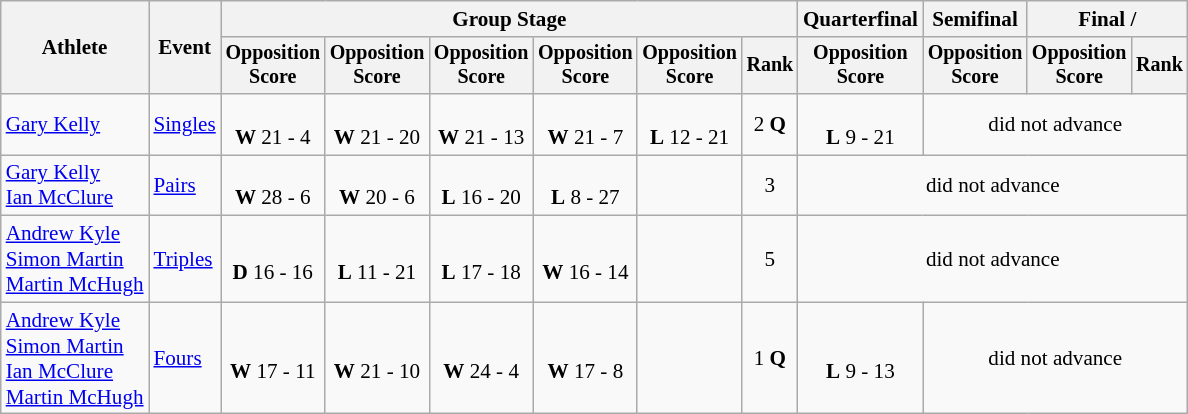<table class="wikitable" style="font-size:88%">
<tr>
<th rowspan=2>Athlete</th>
<th rowspan=2>Event</th>
<th colspan=6>Group Stage</th>
<th>Quarterfinal</th>
<th>Semifinal</th>
<th colspan=2>Final / </th>
</tr>
<tr style="font-size:95%">
<th>Opposition<br>Score</th>
<th>Opposition<br>Score</th>
<th>Opposition<br>Score</th>
<th>Opposition<br>Score</th>
<th>Opposition<br>Score</th>
<th>Rank</th>
<th>Opposition<br>Score</th>
<th>Opposition<br>Score</th>
<th>Opposition<br>Score</th>
<th>Rank</th>
</tr>
<tr align=center>
<td align=left><a href='#'>Gary Kelly</a></td>
<td align=left><a href='#'>Singles</a></td>
<td><br><strong>W</strong> 21 - 4</td>
<td><br><strong>W</strong> 21 - 20</td>
<td><br><strong>W</strong> 21 - 13</td>
<td><br><strong>W</strong> 21 - 7</td>
<td><br><strong>L</strong> 12 - 21</td>
<td>2 <strong>Q</strong></td>
<td><br><strong>L</strong> 9 - 21</td>
<td colspan=3>did not advance</td>
</tr>
<tr align=center>
<td align=left><a href='#'>Gary Kelly</a><br><a href='#'>Ian McClure</a></td>
<td align=left><a href='#'>Pairs</a></td>
<td><br><strong>W</strong> 28 - 6</td>
<td><br><strong>W</strong> 20 - 6</td>
<td><br><strong>L</strong> 16 - 20</td>
<td><br><strong>L</strong> 8 - 27</td>
<td></td>
<td>3</td>
<td colspan=4>did not advance</td>
</tr>
<tr align=center>
<td align=left><a href='#'>Andrew Kyle</a><br><a href='#'>Simon Martin</a><br><a href='#'>Martin McHugh</a></td>
<td align=left><a href='#'>Triples</a></td>
<td><br><strong>D</strong> 16 - 16</td>
<td><br><strong>L</strong> 11 - 21</td>
<td><br><strong>L</strong> 17 - 18</td>
<td><br><strong>W</strong> 16 - 14</td>
<td></td>
<td>5</td>
<td colspan=4>did not advance</td>
</tr>
<tr align=center>
<td align=left><a href='#'>Andrew Kyle</a><br><a href='#'>Simon Martin</a><br><a href='#'>Ian McClure</a><br><a href='#'>Martin McHugh</a></td>
<td align=left><a href='#'>Fours</a></td>
<td><br><strong>W</strong> 17 - 11</td>
<td><br><strong>W</strong> 21 - 10</td>
<td><br><strong>W</strong> 24 - 4</td>
<td><br><strong>W</strong> 17 - 8</td>
<td></td>
<td>1 <strong>Q</strong></td>
<td><br><strong>L</strong> 9 - 13</td>
<td colspan=3>did not advance</td>
</tr>
</table>
